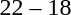<table style="text-align:center">
<tr>
<th width=200></th>
<th width=100></th>
<th width=200></th>
</tr>
<tr>
<td align=right><strong></strong></td>
<td>22 – 18</td>
<td align=left></td>
</tr>
</table>
